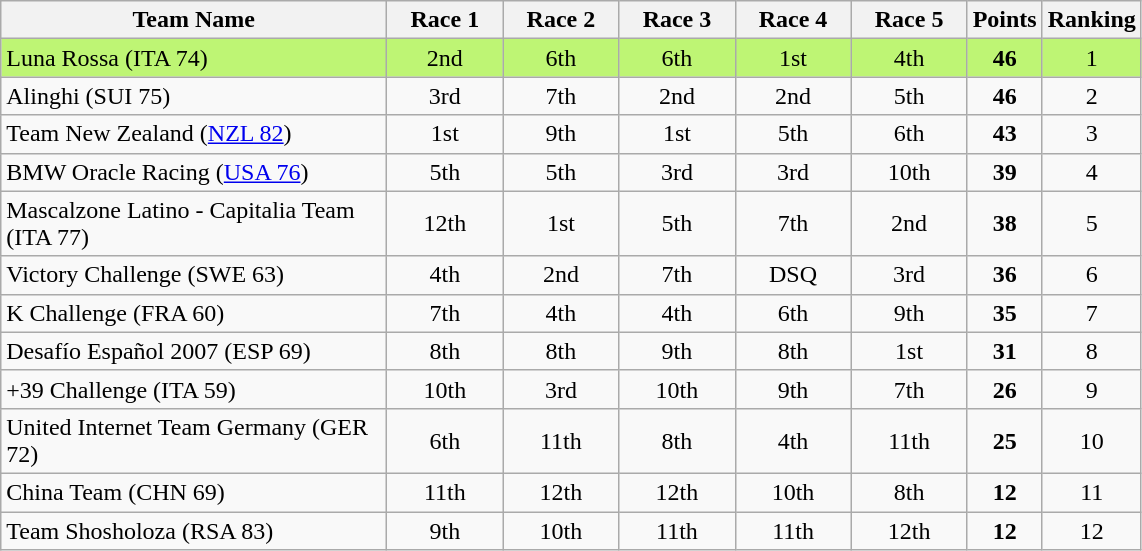<table class="wikitable" style="text-align:center;">
<tr>
<th width=250>Team Name</th>
<th width=70 abbr="R1">Race 1</th>
<th width=70 abbr="R2">Race 2</th>
<th width=70 abbr="R3">Race 3</th>
<th width=70 abbr="R4">Race 4</th>
<th width=70 abbr="R5">Race 5</th>
<th width=20 abbr="Points">Points</th>
<th width=20 abbr="Rank">Ranking</th>
</tr>
<tr style="background: #BEF574;">
<td style="text-align:left;"> Luna Rossa (ITA 74)</td>
<td>2nd</td>
<td>6th</td>
<td>6th</td>
<td>1st</td>
<td>4th</td>
<td><strong>46</strong></td>
<td>1</td>
</tr>
<tr>
<td style="text-align:left;"> Alinghi (SUI 75)</td>
<td>3rd</td>
<td>7th</td>
<td>2nd</td>
<td>2nd</td>
<td>5th</td>
<td><strong>46</strong></td>
<td>2</td>
</tr>
<tr>
<td style="text-align:left;"> Team New Zealand (<a href='#'>NZL 82</a>)</td>
<td>1st</td>
<td>9th</td>
<td>1st</td>
<td>5th</td>
<td>6th</td>
<td><strong>43</strong></td>
<td>3</td>
</tr>
<tr>
<td style="text-align:left;"> BMW Oracle Racing (<a href='#'>USA 76</a>)</td>
<td>5th</td>
<td>5th</td>
<td>3rd</td>
<td>3rd</td>
<td>10th</td>
<td><strong>39</strong></td>
<td>4</td>
</tr>
<tr>
<td style="text-align:left;"> Mascalzone Latino - Capitalia Team (ITA 77)</td>
<td>12th</td>
<td>1st</td>
<td>5th</td>
<td>7th</td>
<td>2nd</td>
<td><strong>38</strong></td>
<td>5</td>
</tr>
<tr>
<td style="text-align:left;"> Victory Challenge (SWE 63)</td>
<td>4th</td>
<td>2nd</td>
<td>7th</td>
<td>DSQ</td>
<td>3rd</td>
<td><strong>36</strong></td>
<td>6</td>
</tr>
<tr>
<td style="text-align:left;"> K Challenge (FRA 60)</td>
<td>7th</td>
<td>4th</td>
<td>4th</td>
<td>6th</td>
<td>9th</td>
<td><strong>35</strong></td>
<td>7</td>
</tr>
<tr>
<td style="text-align:left;"> Desafío Español 2007 (ESP 69)</td>
<td>8th</td>
<td>8th</td>
<td>9th</td>
<td>8th</td>
<td>1st</td>
<td><strong>31</strong></td>
<td>8</td>
</tr>
<tr>
<td style="text-align:left;"> +39 Challenge (ITA 59)</td>
<td>10th</td>
<td>3rd</td>
<td>10th</td>
<td>9th</td>
<td>7th</td>
<td><strong>26</strong></td>
<td>9</td>
</tr>
<tr>
<td style="text-align:left;"> United Internet Team Germany (GER 72)</td>
<td>6th</td>
<td>11th</td>
<td>8th</td>
<td>4th</td>
<td>11th</td>
<td><strong>25</strong></td>
<td>10</td>
</tr>
<tr>
<td style="text-align:left;"> China Team (CHN 69)</td>
<td>11th</td>
<td>12th</td>
<td>12th</td>
<td>10th</td>
<td>8th</td>
<td><strong>12</strong></td>
<td>11</td>
</tr>
<tr>
<td style="text-align:left;"> Team Shosholoza (RSA 83)</td>
<td>9th</td>
<td>10th</td>
<td>11th</td>
<td>11th</td>
<td>12th</td>
<td><strong>12</strong></td>
<td>12</td>
</tr>
</table>
